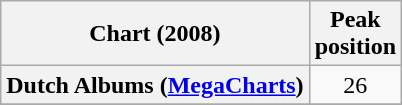<table class="wikitable sortable plainrowheaders" style="text-align:center">
<tr>
<th>Chart (2008)</th>
<th>Peak<br>position</th>
</tr>
<tr>
<th scope="row">Dutch Albums (<a href='#'>MegaCharts</a>)</th>
<td>26</td>
</tr>
<tr>
</tr>
</table>
